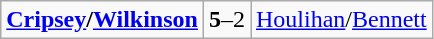<table class="wikitable ">
<tr>
<td>  <strong><a href='#'>Cripsey</a>/<a href='#'>Wilkinson</a></strong></td>
<td style="text-align:center;"><strong>5</strong>–2</td>
<td>  <a href='#'>Houlihan</a>/<a href='#'>Bennett</a></td>
</tr>
</table>
